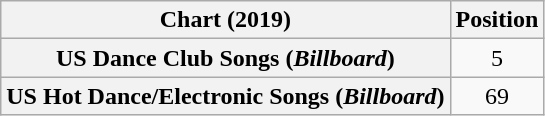<table class="wikitable sortable plainrowheaders" style="text-align:center">
<tr>
<th scope="col">Chart (2019)</th>
<th scope="col">Position</th>
</tr>
<tr>
<th scope="row">US Dance Club Songs (<em>Billboard</em>)</th>
<td>5</td>
</tr>
<tr>
<th scope="row">US Hot Dance/Electronic Songs (<em>Billboard</em>)</th>
<td>69</td>
</tr>
</table>
